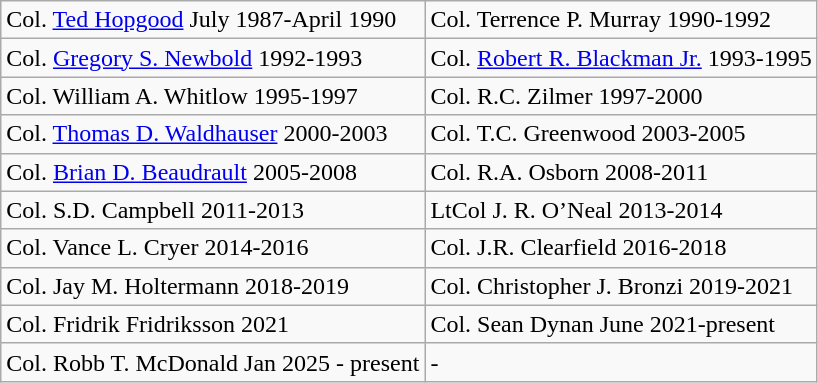<table class="wikitable">
<tr>
<td>Col. <a href='#'>Ted Hopgood</a> July 1987-April 1990</td>
<td>Col. Terrence P. Murray 1990-1992</td>
</tr>
<tr>
<td>Col. <a href='#'>Gregory S. Newbold</a> 1992-1993</td>
<td>Col. <a href='#'>Robert R. Blackman Jr.</a> 1993-1995</td>
</tr>
<tr>
<td>Col. William A. Whitlow 1995-1997</td>
<td>Col. R.C. Zilmer 1997-2000</td>
</tr>
<tr>
<td>Col. <a href='#'>Thomas D. Waldhauser</a> 2000-2003</td>
<td>Col. T.C. Greenwood 2003-2005</td>
</tr>
<tr>
<td>Col. <a href='#'>Brian D. Beaudrault</a> 2005-2008</td>
<td>Col. R.A. Osborn 2008-2011</td>
</tr>
<tr>
<td>Col. S.D. Campbell 2011-2013</td>
<td>LtCol J. R. O’Neal 2013-2014</td>
</tr>
<tr>
<td>Col. Vance L. Cryer 2014-2016</td>
<td>Col. J.R. Clearfield 2016-2018</td>
</tr>
<tr>
<td>Col. Jay M. Holtermann 2018-2019</td>
<td>Col. Christopher J. Bronzi 2019-2021</td>
</tr>
<tr>
<td>Col. Fridrik Fridriksson 2021</td>
<td>Col. Sean Dynan June 2021-present</td>
</tr>
<tr>
<td>Col. Robb T. McDonald Jan 2025 - present</td>
<td>-</td>
</tr>
</table>
